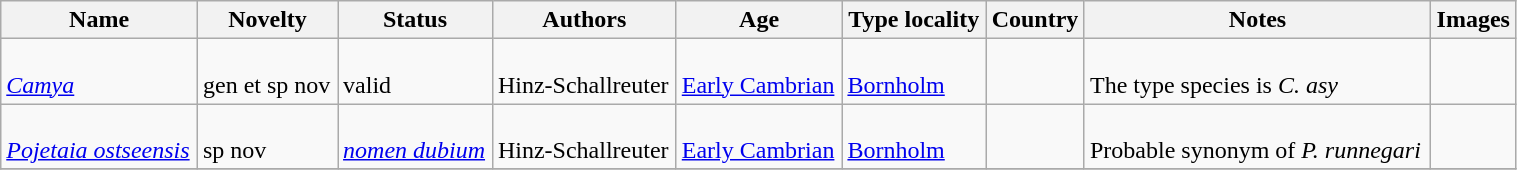<table class="wikitable sortable" align="center" width="80%">
<tr>
<th>Name</th>
<th>Novelty</th>
<th>Status</th>
<th>Authors</th>
<th>Age</th>
<th>Type locality</th>
<th>Country</th>
<th>Notes</th>
<th>Images</th>
</tr>
<tr>
<td><br><em><a href='#'>Camya</a></em></td>
<td><br>gen et sp nov</td>
<td><br>valid</td>
<td><br>Hinz-Schallreuter</td>
<td><br><a href='#'>Early Cambrian</a></td>
<td><br><a href='#'>Bornholm</a></td>
<td><br></td>
<td><br>The type species is <em>C. asy</em></td>
<td></td>
</tr>
<tr>
<td><br><em><a href='#'>Pojetaia ostseensis</a></em></td>
<td><br>sp nov</td>
<td><br><em><a href='#'>nomen dubium</a></em></td>
<td><br>Hinz-Schallreuter</td>
<td><br><a href='#'>Early Cambrian</a></td>
<td><br><a href='#'>Bornholm</a></td>
<td><br></td>
<td><br>Probable synonym of <em>P. runnegari</em></td>
<td></td>
</tr>
<tr>
</tr>
</table>
